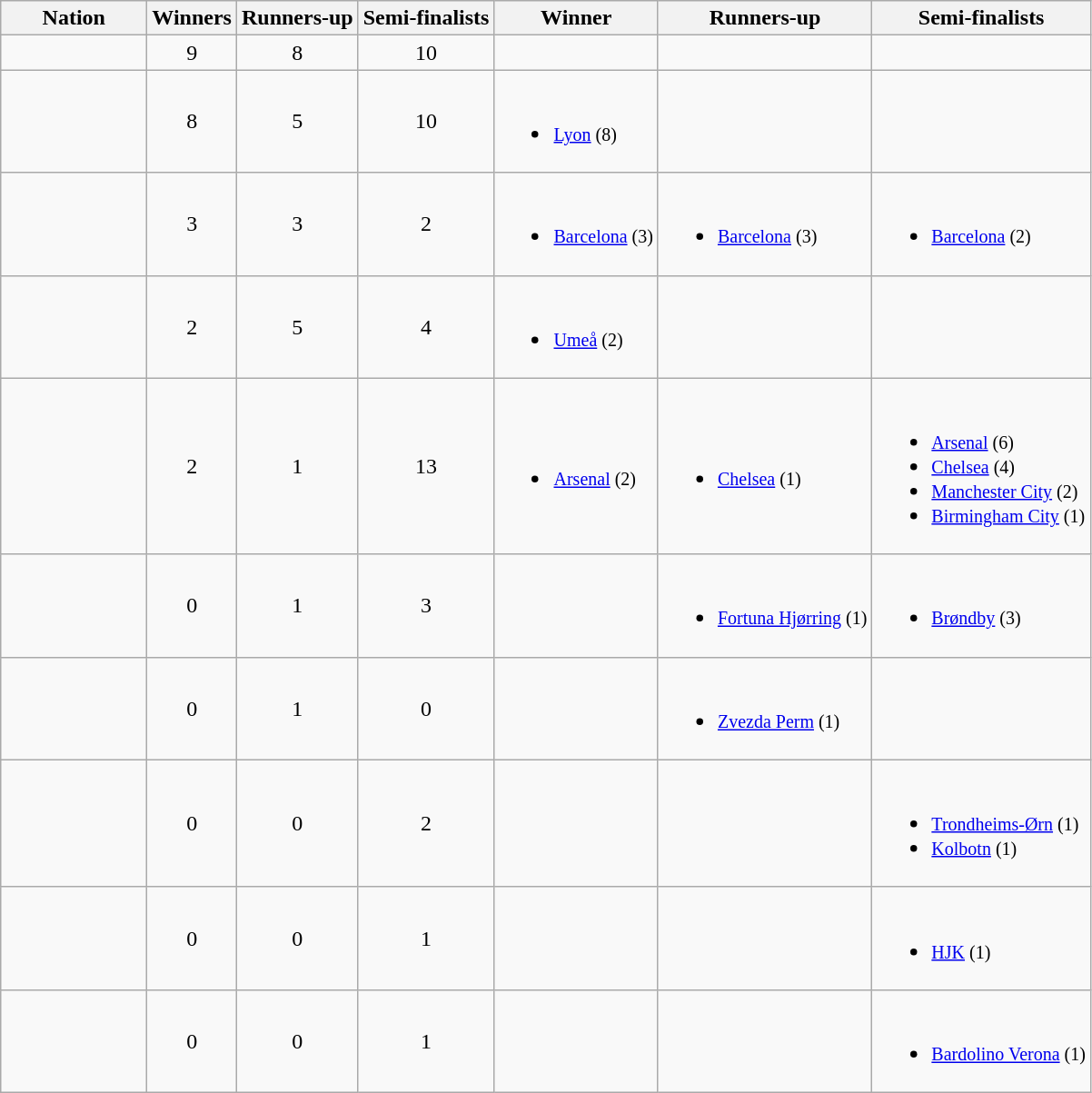<table class="wikitable sortable">
<tr>
<th width=100>Nation</th>
<th>Winners</th>
<th>Runners-up</th>
<th>Semi-finalists</th>
<th>Winner</th>
<th>Runners-up</th>
<th>Semi-finalists</th>
</tr>
<tr>
<td></td>
<td align="center">9</td>
<td align="center">8</td>
<td align="center">10</td>
<td></td>
<td></td>
<td></td>
</tr>
<tr>
<td></td>
<td align="center">8</td>
<td align="center">5</td>
<td align="center">10</td>
<td><br><ul><li><small><a href='#'>Lyon</a> (8)</small></li></ul></td>
<td></td>
<td></td>
</tr>
<tr>
<td></td>
<td align="center">3</td>
<td align="center">3</td>
<td align="center">2</td>
<td><br><ul><li><small><a href='#'>Barcelona</a> (3)</small></li></ul></td>
<td><br><ul><li><small><a href='#'>Barcelona</a> (3)</small></li></ul></td>
<td><br><ul><li><small><a href='#'>Barcelona</a> (2)</small></li></ul></td>
</tr>
<tr>
<td></td>
<td align="center">2</td>
<td align="center">5</td>
<td align="center">4</td>
<td><br><ul><li><small><a href='#'>Umeå</a> (2)</small></li></ul></td>
<td></td>
<td></td>
</tr>
<tr>
<td></td>
<td align="center">2</td>
<td align="center">1</td>
<td align="center">13</td>
<td><br><ul><li><small><a href='#'>Arsenal</a> (2)</small></li></ul></td>
<td><br><ul><li><small><a href='#'>Chelsea</a> (1)</small></li></ul></td>
<td><br><ul><li><small><a href='#'>Arsenal</a> (6)</small></li><li><small><a href='#'>Chelsea</a> (4)</small></li><li><small><a href='#'>Manchester City</a> (2)</small></li><li><small><a href='#'>Birmingham City</a> (1)</small></li></ul></td>
</tr>
<tr>
<td></td>
<td align="center">0</td>
<td align="center">1</td>
<td align="center">3</td>
<td></td>
<td><br><ul><li><small><a href='#'>Fortuna Hjørring</a> (1)</small></li></ul></td>
<td><br><ul><li><small><a href='#'>Brøndby</a> (3)</small></li></ul></td>
</tr>
<tr>
<td></td>
<td align="center">0</td>
<td align="center">1</td>
<td align="center">0</td>
<td></td>
<td><br><ul><li><small><a href='#'>Zvezda Perm</a> (1)</small></li></ul></td>
<td></td>
</tr>
<tr>
<td></td>
<td align="center">0</td>
<td align="center">0</td>
<td align="center">2</td>
<td></td>
<td></td>
<td><br><ul><li><small><a href='#'>Trondheims-Ørn</a> (1)</small></li><li><small><a href='#'>Kolbotn</a> (1)</small></li></ul></td>
</tr>
<tr>
<td></td>
<td align="center">0</td>
<td align="center">0</td>
<td align="center">1</td>
<td></td>
<td></td>
<td><br><ul><li><small><a href='#'>HJK</a> (1)</small></li></ul></td>
</tr>
<tr>
<td></td>
<td align="center">0</td>
<td align="center">0</td>
<td align="center">1</td>
<td></td>
<td></td>
<td><br><ul><li><small><a href='#'>Bardolino Verona</a> (1)</small></li></ul></td>
</tr>
</table>
